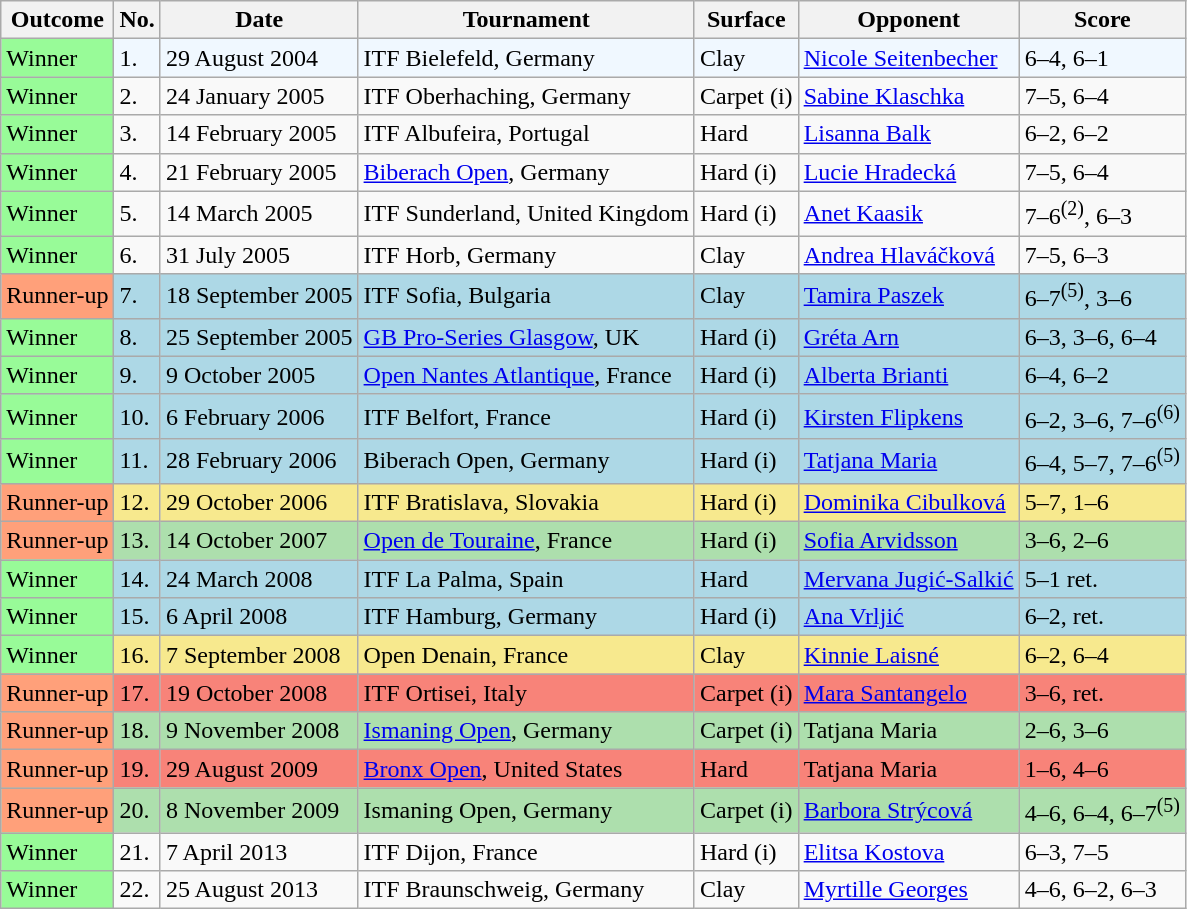<table class="sortable wikitable nowrap">
<tr>
<th>Outcome</th>
<th class="unsortable">No.</th>
<th>Date</th>
<th>Tournament</th>
<th>Surface</th>
<th>Opponent</th>
<th class="unsortable">Score</th>
</tr>
<tr style="background:#f0f8ff;">
<td bgcolor=#98fb98>Winner</td>
<td>1.</td>
<td>29 August 2004</td>
<td>ITF Bielefeld, Germany</td>
<td>Clay</td>
<td> <a href='#'>Nicole Seitenbecher</a></td>
<td>6–4, 6–1</td>
</tr>
<tr>
<td bgcolor=#98fb98>Winner</td>
<td>2.</td>
<td>24 January 2005</td>
<td>ITF Oberhaching, Germany</td>
<td>Carpet (i)</td>
<td> <a href='#'>Sabine Klaschka</a></td>
<td>7–5, 6–4</td>
</tr>
<tr>
<td bgcolor=#98fb98>Winner</td>
<td>3.</td>
<td>14 February 2005</td>
<td>ITF Albufeira, Portugal</td>
<td>Hard</td>
<td> <a href='#'>Lisanna Balk</a></td>
<td>6–2, 6–2</td>
</tr>
<tr>
<td bgcolor=#98fb98>Winner</td>
<td>4.</td>
<td>21 February 2005</td>
<td><a href='#'>Biberach Open</a>, Germany</td>
<td>Hard (i)</td>
<td> <a href='#'>Lucie Hradecká</a></td>
<td>7–5, 6–4</td>
</tr>
<tr>
<td bgcolor=#98fb98>Winner</td>
<td>5.</td>
<td>14 March 2005</td>
<td>ITF Sunderland, United Kingdom</td>
<td>Hard (i)</td>
<td> <a href='#'>Anet Kaasik</a></td>
<td>7–6<sup>(2)</sup>, 6–3</td>
</tr>
<tr>
<td bgcolor=#98fb98>Winner</td>
<td>6.</td>
<td>31 July 2005</td>
<td>ITF Horb, Germany</td>
<td>Clay</td>
<td> <a href='#'>Andrea Hlaváčková</a></td>
<td>7–5, 6–3</td>
</tr>
<tr style="background:lightblue;">
<td style="background:#ffa07a;">Runner-up</td>
<td>7.</td>
<td>18 September 2005</td>
<td>ITF Sofia, Bulgaria</td>
<td>Clay</td>
<td> <a href='#'>Tamira Paszek</a></td>
<td>6–7<sup>(5)</sup>, 3–6</td>
</tr>
<tr style="background:lightblue;">
<td bgcolor=#98fb98>Winner</td>
<td>8.</td>
<td>25 September 2005</td>
<td><a href='#'>GB Pro-Series Glasgow</a>, UK</td>
<td>Hard (i)</td>
<td> <a href='#'>Gréta Arn</a></td>
<td>6–3, 3–6, 6–4</td>
</tr>
<tr style="background:lightblue;">
<td bgcolor=#98fb98>Winner</td>
<td>9.</td>
<td>9 October 2005</td>
<td><a href='#'>Open Nantes Atlantique</a>, France</td>
<td>Hard (i)</td>
<td> <a href='#'>Alberta Brianti</a></td>
<td>6–4, 6–2</td>
</tr>
<tr style="background:lightblue;">
<td bgcolor=#98fb98>Winner</td>
<td>10.</td>
<td>6 February 2006</td>
<td>ITF Belfort, France</td>
<td>Hard (i)</td>
<td> <a href='#'>Kirsten Flipkens</a></td>
<td>6–2, 3–6, 7–6<sup>(6)</sup></td>
</tr>
<tr style="background:lightblue;">
<td bgcolor=#98fb98>Winner</td>
<td>11.</td>
<td>28 February 2006</td>
<td>Biberach Open, Germany</td>
<td>Hard (i)</td>
<td> <a href='#'>Tatjana Maria</a></td>
<td>6–4, 5–7, 7–6<sup>(5)</sup></td>
</tr>
<tr style="background:#f7e98e;">
<td style="background:#ffa07a;">Runner-up</td>
<td>12.</td>
<td>29 October 2006</td>
<td>ITF Bratislava, Slovakia</td>
<td>Hard (i)</td>
<td> <a href='#'>Dominika Cibulková</a></td>
<td>5–7, 1–6</td>
</tr>
<tr style="background:#addfad;">
<td style="background:#ffa07a;">Runner-up</td>
<td>13.</td>
<td>14 October 2007</td>
<td><a href='#'>Open de Touraine</a>, France</td>
<td>Hard (i)</td>
<td> <a href='#'>Sofia Arvidsson</a></td>
<td>3–6, 2–6</td>
</tr>
<tr style="background:lightblue;">
<td bgcolor=98FB98>Winner</td>
<td>14.</td>
<td>24 March 2008</td>
<td>ITF La Palma, Spain</td>
<td>Hard</td>
<td> <a href='#'>Mervana Jugić-Salkić</a></td>
<td>5–1 ret.</td>
</tr>
<tr style="background:lightblue;">
<td bgcolor=98FB98>Winner</td>
<td>15.</td>
<td>6 April 2008</td>
<td>ITF Hamburg, Germany</td>
<td>Hard (i)</td>
<td> <a href='#'>Ana Vrljić</a></td>
<td>6–2, ret.</td>
</tr>
<tr style="background:#f7e98e;">
<td bgcolor=98FB98>Winner</td>
<td>16.</td>
<td>7 September 2008</td>
<td>Open Denain, France</td>
<td>Clay</td>
<td> <a href='#'>Kinnie Laisné</a></td>
<td>6–2, 6–4</td>
</tr>
<tr style="background:#f88379;">
<td style="background:#ffa07a;">Runner-up</td>
<td>17.</td>
<td>19 October 2008</td>
<td>ITF Ortisei, Italy</td>
<td>Carpet (i)</td>
<td> <a href='#'>Mara Santangelo</a></td>
<td>3–6, ret.</td>
</tr>
<tr style="background:#addfad;">
<td style="background:#ffa07a;">Runner-up</td>
<td>18.</td>
<td>9 November 2008</td>
<td><a href='#'>Ismaning Open</a>, Germany</td>
<td>Carpet (i)</td>
<td> Tatjana Maria</td>
<td>2–6, 3–6</td>
</tr>
<tr style="background:#f88379;">
<td style="background:#ffa07a;">Runner-up</td>
<td>19.</td>
<td>29 August 2009</td>
<td><a href='#'>Bronx Open</a>, United States</td>
<td>Hard</td>
<td> Tatjana Maria</td>
<td>1–6, 4–6</td>
</tr>
<tr style="background:#addfad;">
<td style="background:#ffa07a;">Runner-up</td>
<td>20.</td>
<td>8 November 2009</td>
<td>Ismaning Open, Germany</td>
<td>Carpet (i)</td>
<td> <a href='#'>Barbora Strýcová</a></td>
<td>4–6, 6–4, 6–7<sup>(5)</sup></td>
</tr>
<tr>
<td style="background:#98fb98;">Winner</td>
<td>21.</td>
<td>7 April 2013</td>
<td>ITF Dijon, France</td>
<td>Hard (i)</td>
<td> <a href='#'>Elitsa Kostova</a></td>
<td>6–3, 7–5</td>
</tr>
<tr>
<td style="background:#98fb98;">Winner</td>
<td>22.</td>
<td>25 August 2013</td>
<td>ITF Braunschweig, Germany</td>
<td>Clay</td>
<td> <a href='#'>Myrtille Georges</a></td>
<td>4–6, 6–2, 6–3</td>
</tr>
</table>
